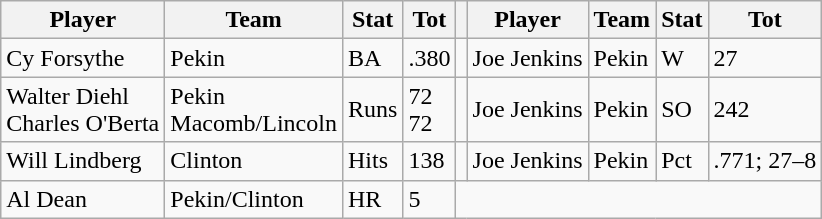<table class="wikitable">
<tr>
<th>Player</th>
<th>Team</th>
<th>Stat</th>
<th>Tot</th>
<th></th>
<th>Player</th>
<th>Team</th>
<th>Stat</th>
<th>Tot</th>
</tr>
<tr>
<td>Cy Forsythe</td>
<td>Pekin</td>
<td>BA</td>
<td>.380</td>
<td></td>
<td>Joe Jenkins</td>
<td>Pekin</td>
<td>W</td>
<td>27</td>
</tr>
<tr>
<td>Walter Diehl <br> Charles O'Berta</td>
<td>Pekin<br>Macomb/Lincoln</td>
<td>Runs</td>
<td>72<br>72</td>
<td></td>
<td>Joe Jenkins</td>
<td>Pekin</td>
<td>SO</td>
<td>242</td>
</tr>
<tr>
<td>Will Lindberg</td>
<td>Clinton</td>
<td>Hits</td>
<td>138</td>
<td></td>
<td>Joe Jenkins</td>
<td>Pekin</td>
<td>Pct</td>
<td>.771; 27–8</td>
</tr>
<tr>
<td>Al Dean</td>
<td>Pekin/Clinton</td>
<td>HR</td>
<td>5</td>
</tr>
</table>
